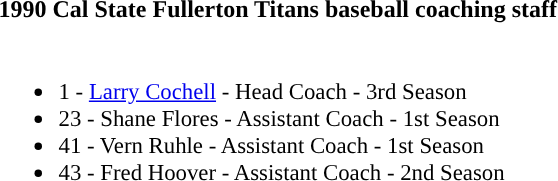<table class="toccolours">
<tr>
<th colspan=9>1990 Cal State Fullerton Titans baseball coaching staff</th>
</tr>
<tr>
<td style="text-align: left; font-size: 95%;" valign="top"><br><ul><li>1 - <a href='#'>Larry Cochell</a> - Head Coach - 3rd Season</li><li>23 - Shane Flores - Assistant Coach  - 1st Season</li><li>41 - Vern Ruhle - Assistant Coach - 1st Season</li><li>43 - Fred Hoover - Assistant Coach - 2nd Season</li></ul></td>
</tr>
</table>
